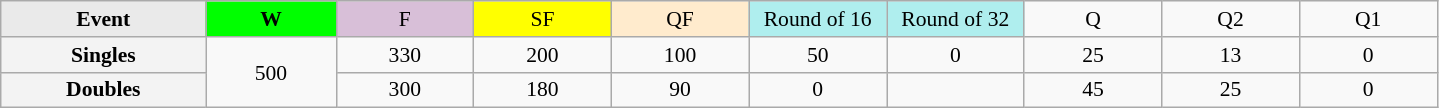<table class=wikitable style=font-size:90%;text-align:center>
<tr>
<td style="width:130px; background:#eaeaea;"><strong>Event</strong></td>
<td style="width:80px; background:lime;"><strong>W</strong></td>
<td style="width:85px; background:thistle;">F</td>
<td style="width:85px; background:#ff0;">SF</td>
<td style="width:85px; background:#ffebcd;">QF</td>
<td style="width:85px; background:#afeeee;">Round of 16</td>
<td style="width:85px; background:#afeeee;">Round of 32</td>
<td width=85>Q</td>
<td width=85>Q2</td>
<td width=85>Q1</td>
</tr>
<tr>
<th style="background:#f3f3f3;">Singles</th>
<td rowspan=2>500</td>
<td>330</td>
<td>200</td>
<td>100</td>
<td>50</td>
<td>0</td>
<td>25</td>
<td>13</td>
<td>0</td>
</tr>
<tr>
<th style="background:#f3f3f3;">Doubles</th>
<td>300</td>
<td>180</td>
<td>90</td>
<td>0</td>
<td></td>
<td>45</td>
<td>25</td>
<td>0</td>
</tr>
</table>
